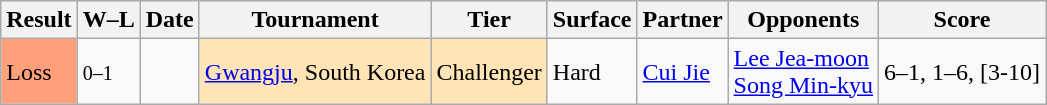<table class="wikitable">
<tr>
<th>Result</th>
<th class="unsortable">W–L</th>
<th>Date</th>
<th>Tournament</th>
<th>Tier</th>
<th>Surface</th>
<th>Partner</th>
<th>Opponents</th>
<th class="unsortable">Score</th>
</tr>
<tr>
<td bgcolor=FFA07A>Loss</td>
<td><small>0–1</small></td>
<td><a href='#'></a></td>
<td style="background:moccasin;"><a href='#'>Gwangju</a>, South Korea</td>
<td style="background:moccasin;">Challenger</td>
<td>Hard</td>
<td> <a href='#'>Cui Jie</a></td>
<td> <a href='#'>Lee Jea-moon</a><br> <a href='#'>Song Min-kyu</a></td>
<td>6–1, 1–6, [3-10]</td>
</tr>
</table>
